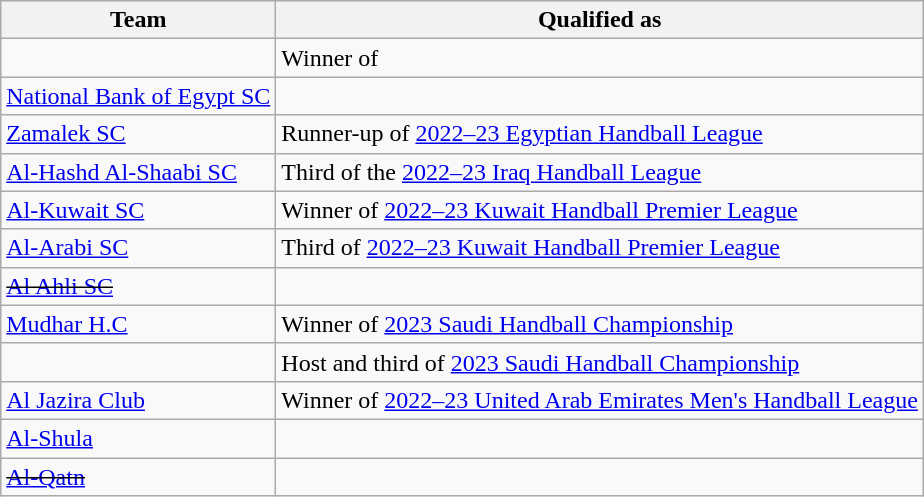<table class="wikitable">
<tr>
<th>Team</th>
<th>Qualified as</th>
</tr>
<tr>
<td> </td>
<td>Winner of </td>
</tr>
<tr>
<td> <a href='#'>National Bank of Egypt SC</a></td>
<td></td>
</tr>
<tr>
<td> <a href='#'>Zamalek SC</a></td>
<td>Runner-up of <a href='#'>2022–23 Egyptian Handball League</a></td>
</tr>
<tr>
<td> <a href='#'>Al-Hashd Al-Shaabi SC</a></td>
<td>Third of the <a href='#'>2022–23 Iraq Handball League</a></td>
</tr>
<tr>
<td> <a href='#'>Al-Kuwait SC</a></td>
<td>Winner of <a href='#'>2022–23 Kuwait Handball Premier League</a></td>
</tr>
<tr>
<td> <a href='#'>Al-Arabi SC</a></td>
<td>Third of <a href='#'>2022–23 Kuwait Handball Premier League</a></td>
</tr>
<tr>
<td><s> <a href='#'>Al Ahli SC</a></s></td>
<td></td>
</tr>
<tr>
<td> <a href='#'>Mudhar H.C</a></td>
<td>Winner of <a href='#'>2023 Saudi Handball Championship</a></td>
</tr>
<tr>
<td> </td>
<td>Host and third of <a href='#'>2023 Saudi Handball Championship</a></td>
</tr>
<tr>
<td> <a href='#'>Al Jazira Club</a></td>
<td>Winner of <a href='#'>2022–23 United Arab Emirates Men's Handball League</a></td>
</tr>
<tr>
<td> <a href='#'>Al-Shula</a></td>
<td></td>
</tr>
<tr>
<td><s> <a href='#'>Al-Qatn</a></s></td>
<td></td>
</tr>
</table>
